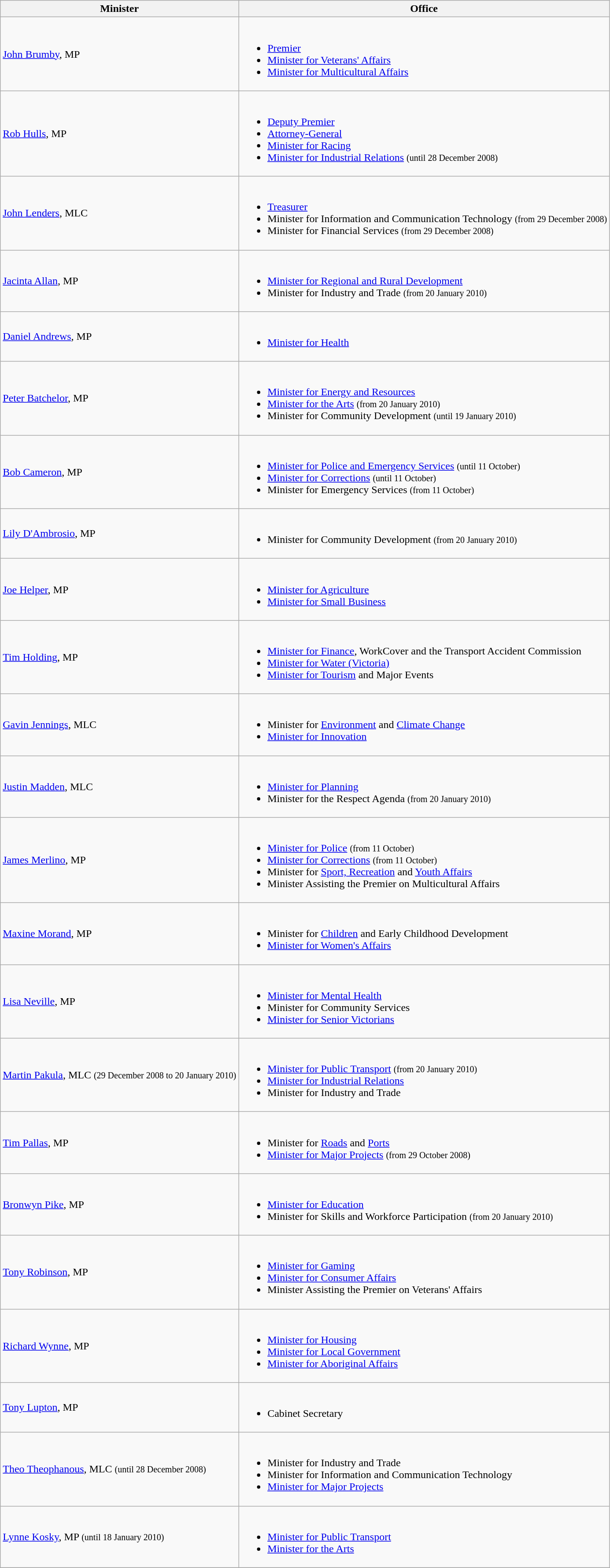<table class="wikitable">
<tr>
<th>Minister</th>
<th>Office</th>
</tr>
<tr>
<td><a href='#'>John Brumby</a>, MP</td>
<td><br><ul><li><a href='#'>Premier</a></li><li><a href='#'>Minister for Veterans' Affairs</a></li><li><a href='#'>Minister for Multicultural Affairs</a></li></ul></td>
</tr>
<tr>
<td><a href='#'>Rob Hulls</a>, MP</td>
<td><br><ul><li><a href='#'>Deputy Premier</a></li><li><a href='#'>Attorney-General</a></li><li><a href='#'>Minister for Racing</a></li><li><a href='#'>Minister for Industrial Relations</a> <small>(until 28 December 2008)</small></li></ul></td>
</tr>
<tr>
<td><a href='#'>John Lenders</a>, MLC</td>
<td><br><ul><li><a href='#'>Treasurer</a></li><li>Minister for Information and Communication Technology <small>(from 29 December 2008)</small></li><li>Minister for Financial Services <small>(from 29 December 2008)</small></li></ul></td>
</tr>
<tr>
<td><a href='#'>Jacinta Allan</a>, MP</td>
<td><br><ul><li><a href='#'>Minister for Regional and Rural Development</a></li><li>Minister for Industry and Trade <small>(from 20 January 2010)</small></li></ul></td>
</tr>
<tr>
<td><a href='#'>Daniel Andrews</a>, MP</td>
<td><br><ul><li><a href='#'>Minister for Health</a></li></ul></td>
</tr>
<tr>
<td><a href='#'>Peter Batchelor</a>, MP</td>
<td><br><ul><li><a href='#'>Minister for Energy and Resources</a></li><li><a href='#'>Minister for the Arts</a> <small>(from 20 January 2010)</small></li><li>Minister for Community Development <small>(until 19 January 2010)</small></li></ul></td>
</tr>
<tr>
<td><a href='#'>Bob Cameron</a>, MP</td>
<td><br><ul><li><a href='#'>Minister for Police and Emergency Services</a> <small>(until 11 October)</small></li><li><a href='#'>Minister for Corrections</a> <small>(until 11 October)</small></li><li>Minister for Emergency Services <small>(from 11 October)</small></li></ul></td>
</tr>
<tr>
<td><a href='#'>Lily D'Ambrosio</a>, MP</td>
<td><br><ul><li>Minister for Community Development <small>(from 20 January 2010)</small></li></ul></td>
</tr>
<tr>
<td><a href='#'>Joe Helper</a>, MP</td>
<td><br><ul><li><a href='#'>Minister for Agriculture</a></li><li><a href='#'>Minister for Small Business</a></li></ul></td>
</tr>
<tr>
<td><a href='#'>Tim Holding</a>, MP</td>
<td><br><ul><li><a href='#'>Minister for Finance</a>, WorkCover and the Transport Accident Commission</li><li><a href='#'>Minister for Water (Victoria)</a></li><li><a href='#'>Minister for Tourism</a> and Major Events</li></ul></td>
</tr>
<tr>
<td><a href='#'>Gavin Jennings</a>, MLC</td>
<td><br><ul><li>Minister for <a href='#'>Environment</a> and <a href='#'>Climate Change</a></li><li><a href='#'>Minister for Innovation</a></li></ul></td>
</tr>
<tr>
<td><a href='#'>Justin Madden</a>, MLC</td>
<td><br><ul><li><a href='#'>Minister for Planning</a></li><li>Minister for the Respect Agenda <small>(from 20 January 2010)</small></li></ul></td>
</tr>
<tr>
<td><a href='#'>James Merlino</a>, MP</td>
<td><br><ul><li><a href='#'>Minister for Police</a> <small>(from 11 October)</small></li><li><a href='#'>Minister for Corrections</a> <small>(from 11 October)</small></li><li>Minister for <a href='#'>Sport, Recreation</a> and <a href='#'>Youth Affairs</a></li><li>Minister Assisting the Premier on Multicultural Affairs</li></ul></td>
</tr>
<tr>
<td><a href='#'>Maxine Morand</a>, MP</td>
<td><br><ul><li>Minister for <a href='#'>Children</a> and Early Childhood Development</li><li><a href='#'>Minister for Women's Affairs</a></li></ul></td>
</tr>
<tr>
<td><a href='#'>Lisa Neville</a>, MP</td>
<td><br><ul><li><a href='#'>Minister for Mental Health</a></li><li>Minister for Community Services</li><li><a href='#'>Minister for Senior Victorians</a></li></ul></td>
</tr>
<tr>
<td><a href='#'>Martin Pakula</a>, MLC <small>(29 December 2008 to 20 January 2010)</small></td>
<td><br><ul><li><a href='#'>Minister for Public Transport</a> <small>(from 20 January 2010)</small></li><li><a href='#'>Minister for Industrial Relations</a></li><li>Minister for Industry and Trade</li></ul></td>
</tr>
<tr>
<td><a href='#'>Tim Pallas</a>, MP</td>
<td><br><ul><li>Minister for <a href='#'>Roads</a> and <a href='#'>Ports</a></li><li><a href='#'>Minister for Major Projects</a> <small>(from 29 October 2008)</small></li></ul></td>
</tr>
<tr>
<td><a href='#'>Bronwyn Pike</a>, MP</td>
<td><br><ul><li><a href='#'>Minister for Education</a></li><li>Minister for Skills and Workforce Participation <small>(from 20 January 2010)</small></li></ul></td>
</tr>
<tr>
<td><a href='#'>Tony Robinson</a>, MP</td>
<td><br><ul><li><a href='#'>Minister for Gaming</a></li><li><a href='#'>Minister for Consumer Affairs</a></li><li>Minister Assisting the Premier on Veterans' Affairs</li></ul></td>
</tr>
<tr>
<td><a href='#'>Richard Wynne</a>, MP</td>
<td><br><ul><li><a href='#'>Minister for Housing</a></li><li><a href='#'>Minister for Local Government</a></li><li><a href='#'>Minister for Aboriginal Affairs</a></li></ul></td>
</tr>
<tr>
<td><a href='#'>Tony Lupton</a>, MP</td>
<td><br><ul><li>Cabinet Secretary</li></ul></td>
</tr>
<tr>
<td><a href='#'>Theo Theophanous</a>, MLC <small>(until 28 December 2008)</small></td>
<td><br><ul><li>Minister for Industry and Trade</li><li>Minister for Information and Communication Technology</li><li><a href='#'>Minister for Major Projects</a></li></ul></td>
</tr>
<tr>
<td><a href='#'>Lynne Kosky</a>, MP <small>(until 18 January 2010)</small></td>
<td><br><ul><li><a href='#'>Minister for Public Transport</a></li><li><a href='#'>Minister for the Arts</a></li></ul></td>
</tr>
<tr>
</tr>
</table>
